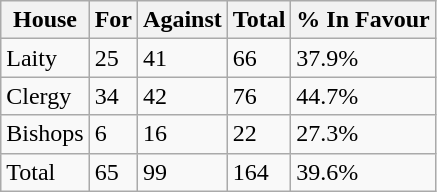<table class="wikitable">
<tr>
<th>House</th>
<th>For</th>
<th>Against</th>
<th>Total</th>
<th>% In Favour</th>
</tr>
<tr>
<td>Laity</td>
<td>25</td>
<td>41</td>
<td>66</td>
<td>37.9%</td>
</tr>
<tr>
<td>Clergy</td>
<td>34</td>
<td>42</td>
<td>76</td>
<td>44.7%</td>
</tr>
<tr>
<td>Bishops</td>
<td>6</td>
<td>16</td>
<td>22</td>
<td>27.3%</td>
</tr>
<tr>
<td>Total</td>
<td>65</td>
<td>99</td>
<td>164</td>
<td>39.6%</td>
</tr>
</table>
